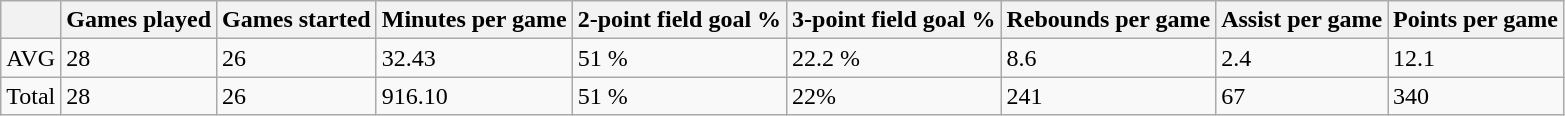<table class="wikitable">
<tr>
<th></th>
<th>Games played</th>
<th>Games started</th>
<th>Minutes per game</th>
<th>2-point field goal %</th>
<th>3-point field goal %</th>
<th>Rebounds per game</th>
<th>Assist per game</th>
<th>Points per game</th>
</tr>
<tr>
<td>AVG</td>
<td>28</td>
<td>26</td>
<td>32.43</td>
<td>51 %</td>
<td>22.2 %</td>
<td>8.6</td>
<td>2.4</td>
<td>12.1</td>
</tr>
<tr>
<td>Total</td>
<td>28</td>
<td>26</td>
<td>916.10</td>
<td>51 %</td>
<td>22%</td>
<td>241</td>
<td>67</td>
<td>340</td>
</tr>
</table>
